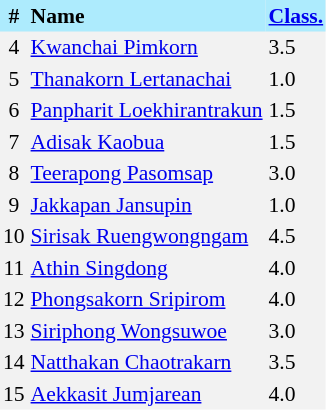<table border=0 cellpadding=2 cellspacing=0  |- bgcolor=#F2F2F2 style="text-align:center; font-size:90%;">
<tr bgcolor=#ADEBFD>
<th>#</th>
<th align=left>Name</th>
<th align=left><a href='#'>Class.</a></th>
</tr>
<tr>
<td>4</td>
<td align=left><a href='#'>Kwanchai Pimkorn</a></td>
<td align=left>3.5</td>
</tr>
<tr>
<td>5</td>
<td align=left><a href='#'>Thanakorn Lertanachai</a></td>
<td align=left>1.0</td>
</tr>
<tr>
<td>6</td>
<td align=left><a href='#'>Panpharit Loekhirantrakun</a></td>
<td align=left>1.5</td>
</tr>
<tr>
<td>7</td>
<td align=left><a href='#'>Adisak Kaobua</a></td>
<td align=left>1.5</td>
</tr>
<tr>
<td>8</td>
<td align=left><a href='#'>Teerapong Pasomsap</a></td>
<td align=left>3.0</td>
</tr>
<tr>
<td>9</td>
<td align=left><a href='#'>Jakkapan Jansupin</a></td>
<td align=left>1.0</td>
</tr>
<tr>
<td>10</td>
<td align=left><a href='#'>Sirisak Ruengwongngam</a></td>
<td align=left>4.5</td>
</tr>
<tr>
<td>11</td>
<td align=left><a href='#'>Athin Singdong</a></td>
<td align=left>4.0</td>
</tr>
<tr>
<td>12</td>
<td align=left><a href='#'>Phongsakorn Sripirom</a></td>
<td align=left>4.0</td>
</tr>
<tr>
<td>13</td>
<td align=left><a href='#'>Siriphong Wongsuwoe</a></td>
<td align=left>3.0</td>
</tr>
<tr>
<td>14</td>
<td align=left><a href='#'>Natthakan Chaotrakarn</a></td>
<td align=left>3.5</td>
</tr>
<tr>
<td>15</td>
<td align=left><a href='#'>Aekkasit Jumjarean</a></td>
<td align=left>4.0</td>
</tr>
</table>
